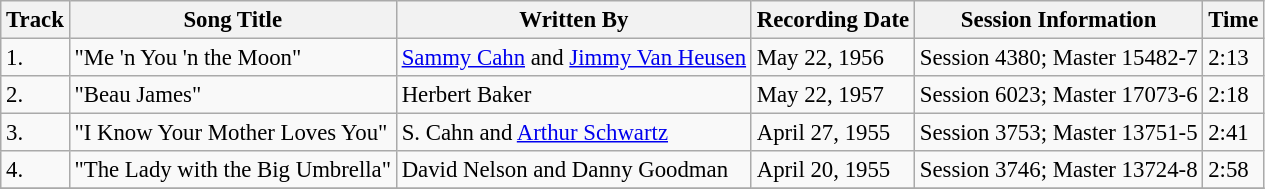<table class="wikitable" style="font-size:95%;">
<tr>
<th>Track</th>
<th>Song Title</th>
<th>Written By</th>
<th>Recording Date</th>
<th>Session Information</th>
<th>Time</th>
</tr>
<tr>
<td>1.</td>
<td>"Me 'n You 'n the Moon"</td>
<td><a href='#'>Sammy Cahn</a> and <a href='#'>Jimmy Van Heusen</a></td>
<td>May 22, 1956</td>
<td>Session 4380; Master 15482-7</td>
<td>2:13</td>
</tr>
<tr>
<td>2.</td>
<td>"Beau James"</td>
<td>Herbert Baker</td>
<td>May 22, 1957</td>
<td>Session 6023; Master 17073-6</td>
<td>2:18</td>
</tr>
<tr>
<td>3.</td>
<td>"I Know Your Mother Loves You"</td>
<td>S. Cahn and <a href='#'>Arthur Schwartz</a></td>
<td>April 27, 1955</td>
<td>Session 3753; Master 13751-5</td>
<td>2:41</td>
</tr>
<tr>
<td>4.</td>
<td>"The Lady with the Big Umbrella"</td>
<td>David Nelson and Danny Goodman</td>
<td>April 20, 1955</td>
<td>Session 3746; Master 13724-8</td>
<td>2:58</td>
</tr>
<tr>
</tr>
</table>
